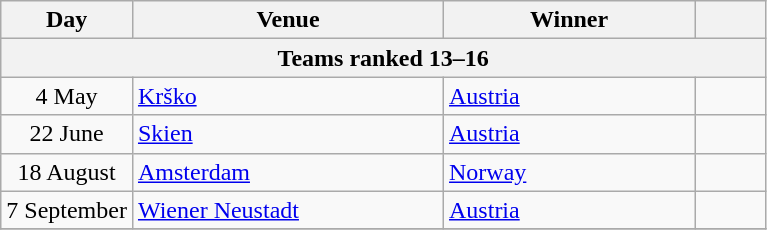<table class=wikitable>
<tr>
<th>Day</th>
<th width=200px>Venue</th>
<th width=160px>Winner</th>
<th width=40px></th>
</tr>
<tr>
<th colspan=4>Teams ranked 13–16</th>
</tr>
<tr>
<td align=center>4 May</td>
<td> <a href='#'>Krško</a></td>
<td> <a href='#'>Austria</a></td>
</tr>
<tr>
<td align=center>22 June</td>
<td> <a href='#'>Skien</a></td>
<td> <a href='#'>Austria</a></td>
<td align=center></td>
</tr>
<tr>
<td align=center>18 August</td>
<td> <a href='#'>Amsterdam</a></td>
<td> <a href='#'>Norway</a></td>
<td align=center></td>
</tr>
<tr>
<td align=center>7 September</td>
<td> <a href='#'>Wiener Neustadt</a></td>
<td> <a href='#'>Austria</a></td>
<td align=center></td>
</tr>
<tr>
</tr>
</table>
